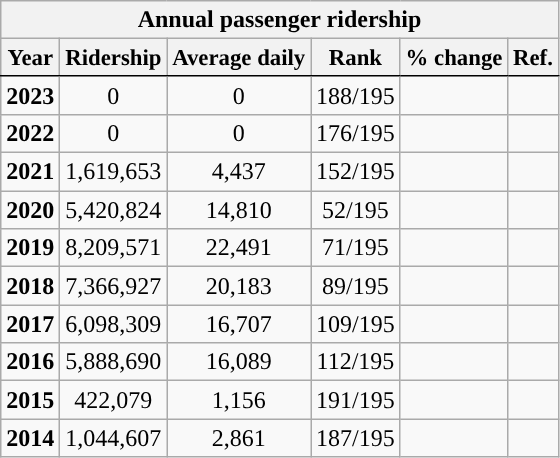<table class="wikitable sortable" style="text-align:right;">
<tr>
<th colspan="6" style="background-color:#">Annual passenger ridership</th>
</tr>
<tr style="font-size:95%; text-align:center">
<th style="border-bottom:1px solid black">Year</th>
<th style="border-bottom:1px solid black">Ridership</th>
<th style="border-bottom:1px solid black">Average daily</th>
<th style="border-bottom:1px solid black">Rank</th>
<th style="border-bottom:1px solid black">% change</th>
<th style="border-bottom:1px solid black">Ref.</th>
</tr>
<tr style="text-align:center;">
<td><strong>2023</strong></td>
<td>0</td>
<td>0</td>
<td>188/195</td>
<td></td>
<td></td>
</tr>
<tr style="text-align:center;">
<td><strong>2022</strong></td>
<td>0</td>
<td>0</td>
<td>176/195</td>
<td></td>
<td></td>
</tr>
<tr style="text-align:center;">
<td><strong>2021</strong></td>
<td>1,619,653</td>
<td>4,437</td>
<td>152/195</td>
<td></td>
<td></td>
</tr>
<tr style="text-align:center;">
<td><strong>2020</strong></td>
<td>5,420,824</td>
<td>14,810</td>
<td>52/195</td>
<td></td>
<td></td>
</tr>
<tr style="text-align:center;">
<td><strong>2019</strong></td>
<td>8,209,571</td>
<td>22,491</td>
<td>71/195</td>
<td></td>
<td></td>
</tr>
<tr style="text-align:center;">
<td><strong>2018</strong></td>
<td>7,366,927</td>
<td>20,183</td>
<td>89/195</td>
<td></td>
<td></td>
</tr>
<tr style="text-align:center;">
<td><strong>2017</strong></td>
<td>6,098,309</td>
<td>16,707</td>
<td>109/195</td>
<td></td>
<td></td>
</tr>
<tr style="text-align:center;">
<td><strong>2016</strong></td>
<td>5,888,690</td>
<td>16,089</td>
<td>112/195</td>
<td></td>
<td></td>
</tr>
<tr style="text-align:center;">
<td><strong>2015</strong></td>
<td>422,079</td>
<td>1,156</td>
<td>191/195</td>
<td></td>
<td></td>
</tr>
<tr style="text-align:center;">
<td><strong>2014</strong></td>
<td>1,044,607</td>
<td>2,861</td>
<td>187/195</td>
<td></td>
<td></td>
</tr>
</table>
